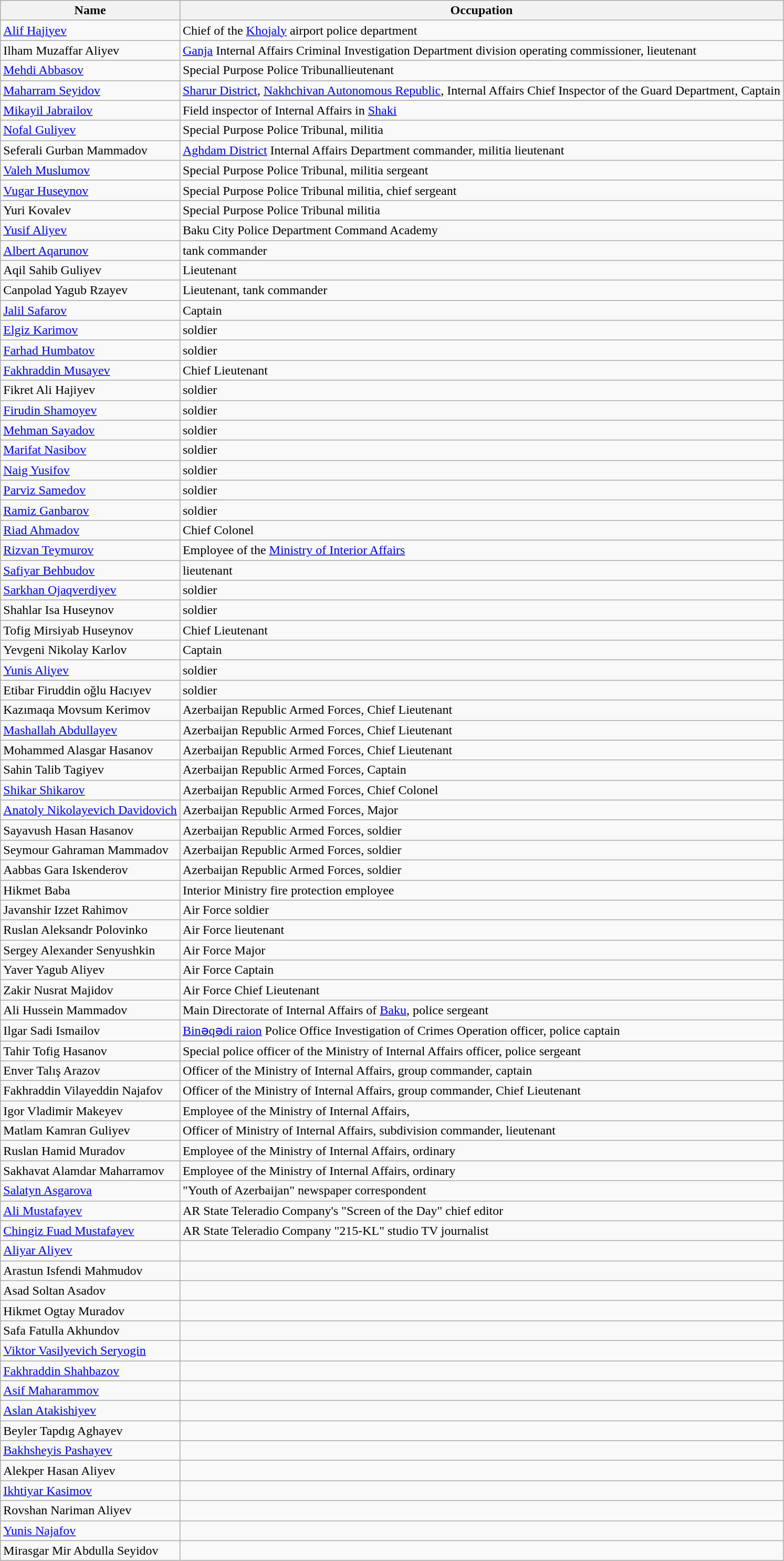<table class="wikitable">
<tr>
<th>Name</th>
<th>Occupation</th>
</tr>
<tr>
<td><a href='#'>Alif Hajiyev</a></td>
<td>Сhief of the <a href='#'>Khojaly</a> airport police department</td>
</tr>
<tr>
<td>Ilham Muzaffar Aliyev</td>
<td><a href='#'>Ganja</a> Internal Affairs Criminal Investigation Department division operating commissioner, lieutenant</td>
</tr>
<tr>
<td><a href='#'>Mehdi Abbasov</a></td>
<td>Special Purpose Police Tribunallieutenant</td>
</tr>
<tr>
<td><a href='#'>Maharram Seyidov</a></td>
<td><a href='#'>Sharur District</a>, <a href='#'>Nakhchivan Autonomous Republic</a>,  Internal Affairs Chief Inspector of the Guard Department, Captain</td>
</tr>
<tr>
<td><a href='#'>Mikayil Jabrailov</a></td>
<td>Field inspector of Internal Affairs in <a href='#'>Shaki</a></td>
</tr>
<tr>
<td><a href='#'>Nofal Guliyev</a></td>
<td>Special Purpose Police Tribunal, militia</td>
</tr>
<tr>
<td>Seferali Gurban Mammadov</td>
<td><a href='#'>Aghdam District</a> Internal Affairs Department commander, militia lieutenant</td>
</tr>
<tr>
<td><a href='#'>Valeh Muslumov</a></td>
<td>Special Purpose Police Tribunal, militia sergeant</td>
</tr>
<tr>
<td><a href='#'>Vugar Huseynov</a></td>
<td>Special Purpose Police Tribunal militia, chief sergeant</td>
</tr>
<tr>
<td>Yuri Kovalev</td>
<td>Special Purpose Police Tribunal militia</td>
</tr>
<tr>
<td><a href='#'>Yusif Aliyev</a></td>
<td>Baku City Police Department Command Academy</td>
</tr>
<tr>
<td><a href='#'>Albert Aqarunov</a></td>
<td>tank commander</td>
</tr>
<tr>
<td>Aqil Sahib Guliyev</td>
<td>Lieutenant</td>
</tr>
<tr>
<td>Canpolad Yagub Rzayev</td>
<td>Lieutenant, tank commander</td>
</tr>
<tr>
<td><a href='#'>Jalil Safarov</a></td>
<td>Captain</td>
</tr>
<tr>
<td><a href='#'>Elgiz Karimov</a></td>
<td>soldier</td>
</tr>
<tr>
<td><a href='#'>Farhad Humbatov</a></td>
<td>soldier</td>
</tr>
<tr>
<td><a href='#'>Fakhraddin Musayev</a></td>
<td>Chief Lieutenant</td>
</tr>
<tr>
<td>Fikret Ali Hajiyev</td>
<td>soldier</td>
</tr>
<tr>
<td><a href='#'>Firudin Shamoyev</a></td>
<td>soldier</td>
</tr>
<tr>
<td><a href='#'>Mehman Sayadov</a></td>
<td>soldier</td>
</tr>
<tr>
<td><a href='#'>Marifat Nasibov</a></td>
<td>soldier</td>
</tr>
<tr>
<td><a href='#'>Naig Yusifov</a></td>
<td>soldier</td>
</tr>
<tr>
<td><a href='#'>Parviz Samedov</a></td>
<td>soldier</td>
</tr>
<tr>
<td><a href='#'>Ramiz Ganbarov</a></td>
<td>soldier</td>
</tr>
<tr>
<td><a href='#'>Riad Ahmadov</a></td>
<td>Chief Colonel</td>
</tr>
<tr>
<td><a href='#'>Rizvan Teymurov</a></td>
<td>Employee of the <a href='#'>Ministry of Interior Affairs</a></td>
</tr>
<tr>
<td><a href='#'>Safiyar Behbudov</a></td>
<td>lieutenant</td>
</tr>
<tr>
<td><a href='#'>Sarkhan Ojaqverdiyev</a></td>
<td>soldier</td>
</tr>
<tr>
<td>Shahlar Isa Huseynov</td>
<td>soldier</td>
</tr>
<tr>
<td>Tofig Mirsiyab Huseynov</td>
<td>Chief Lieutenant</td>
</tr>
<tr>
<td>Yevgeni Nikolay Karlov</td>
<td>Captain</td>
</tr>
<tr>
<td><a href='#'>Yunis Aliyev</a></td>
<td>soldier</td>
</tr>
<tr>
<td>Etibar Firuddin oğlu Hacıyev</td>
<td>soldier</td>
</tr>
<tr>
<td>Kazımaqa Movsum Kerimov</td>
<td>Azerbaijan Republic Armed Forces, Chief Lieutenant</td>
</tr>
<tr>
<td><a href='#'>Mashallah Abdullayev</a></td>
<td>Azerbaijan Republic Armed Forces, Chief Lieutenant</td>
</tr>
<tr>
<td>Mohammed Alasgar Hasanov</td>
<td>Azerbaijan Republic Armed Forces, Chief Lieutenant</td>
</tr>
<tr>
<td>Sahin Talib Tagiyev</td>
<td>Azerbaijan Republic Armed Forces, Captain</td>
</tr>
<tr>
<td><a href='#'>Shikar Shikarov</a></td>
<td>Azerbaijan Republic Armed Forces, Chief Colonel</td>
</tr>
<tr>
<td><a href='#'>Anatoly Nikolayevich Davidovich</a></td>
<td>Azerbaijan Republic Armed Forces, Major</td>
</tr>
<tr>
<td>Sayavush Hasan Hasanov</td>
<td>Azerbaijan Republic Armed Forces, soldier</td>
</tr>
<tr>
<td>Seymour Gahraman Mammadov</td>
<td>Azerbaijan Republic Armed Forces, soldier</td>
</tr>
<tr>
<td>Aabbas Gara Iskenderov</td>
<td>Azerbaijan Republic Armed Forces, soldier</td>
</tr>
<tr>
<td>Hikmet Baba</td>
<td>Interior Ministry fire protection employee</td>
</tr>
<tr>
<td>Javanshir Izzet Rahimov</td>
<td>Air Force soldier</td>
</tr>
<tr>
<td>Ruslan Aleksandr Polovinko</td>
<td>Air Force lieutenant</td>
</tr>
<tr>
<td>Sergey Alexander Senyushkin</td>
<td>Air Force Major</td>
</tr>
<tr>
<td>Yaver Yagub Aliyev</td>
<td>Air Force Captain</td>
</tr>
<tr>
<td>Zakir Nusrat Majidov</td>
<td>Air Force Chief Lieutenant</td>
</tr>
<tr>
<td>Ali Hussein Mammadov</td>
<td>Main Directorate of Internal Affairs of <a href='#'>Baku</a>, police sergeant</td>
</tr>
<tr>
<td>Ilgar Sadi Ismailov</td>
<td><a href='#'>Binəqədi raion</a> Police Office Investigation of Crimes Operation officer, police captain</td>
</tr>
<tr>
<td>Tahir Tofig Hasanov</td>
<td>Special police officer of the Ministry of Internal Affairs officer, police sergeant</td>
</tr>
<tr>
<td>Enver Talış Arazov</td>
<td>Officer of the Ministry of Internal Affairs, group commander, captain</td>
</tr>
<tr>
<td>Fakhraddin Vilayeddin Najafov</td>
<td>Officer of the Ministry of Internal Affairs, group commander, Chief Lieutenant</td>
</tr>
<tr>
<td>Igor Vladimir Makeyev</td>
<td>Employee of the Ministry of Internal Affairs,</td>
</tr>
<tr>
<td>Matlam Kamran Guliyev</td>
<td>Officer of Ministry of Internal Affairs, subdivision commander, lieutenant</td>
</tr>
<tr>
<td>Ruslan Hamid Muradov</td>
<td>Employee of the Ministry of Internal Affairs, ordinary</td>
</tr>
<tr>
<td>Sakhavat Alamdar Maharramov</td>
<td>Employee of the Ministry of Internal Affairs, ordinary</td>
</tr>
<tr>
<td><a href='#'>Salatyn Asgarova</a></td>
<td>"Youth of Azerbaijan" newspaper correspondent</td>
</tr>
<tr>
<td><a href='#'>Ali Mustafayev</a></td>
<td>AR State Teleradio Company's "Screen of the Day" chief editor</td>
</tr>
<tr>
<td><a href='#'>Chingiz Fuad Mustafayev</a></td>
<td>AR State Teleradio Company "215-KL" studio TV journalist</td>
</tr>
<tr>
<td><a href='#'>Aliyar Aliyev</a></td>
<td></td>
</tr>
<tr>
<td>Arastun Isfendi Mahmudov</td>
<td></td>
</tr>
<tr>
<td>Asad Soltan Asadov</td>
<td></td>
</tr>
<tr>
<td>Hikmet Ogtay Muradov</td>
<td></td>
</tr>
<tr>
<td>Safa Fatulla Akhundov</td>
<td></td>
</tr>
<tr>
<td><a href='#'>Viktor Vasilyevich Seryogin</a></td>
<td></td>
</tr>
<tr>
<td><a href='#'>Fakhraddin Shahbazov</a></td>
<td></td>
</tr>
<tr>
<td><a href='#'>Asif Maharammov</a></td>
<td></td>
</tr>
<tr>
<td><a href='#'>Aslan Atakishiyev</a></td>
<td></td>
</tr>
<tr>
<td>Beyler Tapdıg Aghayev</td>
<td></td>
</tr>
<tr>
<td><a href='#'>Bakhsheyis Pashayev</a></td>
<td></td>
</tr>
<tr>
<td>Alekper Hasan Aliyev</td>
<td></td>
</tr>
<tr>
<td><a href='#'>Ikhtiyar Kasimov</a></td>
<td></td>
</tr>
<tr>
<td>Rovshan Nariman Aliyev</td>
<td></td>
</tr>
<tr>
<td><a href='#'>Yunis Najafov</a></td>
<td></td>
</tr>
<tr>
<td>Mirasgar Mir Abdulla Seyidov</td>
<td></td>
</tr>
</table>
